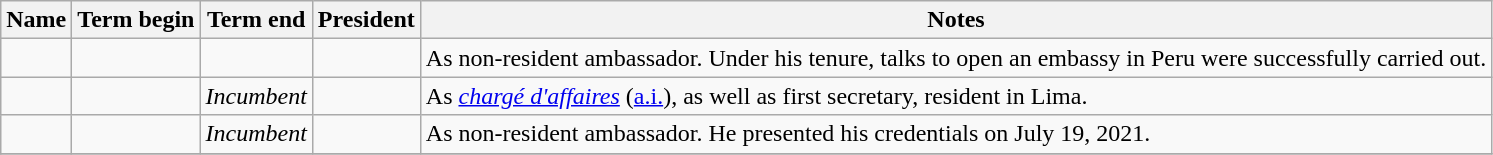<table class="wikitable sortable"  text-align:center;">
<tr>
<th>Name</th>
<th>Term begin</th>
<th>Term end</th>
<th>President</th>
<th class="unsortable">Notes</th>
</tr>
<tr>
<td></td>
<td></td>
<td></td>
<td></td>
<td>As non-resident ambassador. Under his tenure, talks to open an embassy in Peru were successfully carried out.</td>
</tr>
<tr>
<td></td>
<td></td>
<td><em>Incumbent</em></td>
<td></td>
<td>As <em><a href='#'>chargé d'affaires</a></em> (<a href='#'>a.i.</a>), as well as first secretary, resident in Lima.</td>
</tr>
<tr>
<td></td>
<td></td>
<td><em>Incumbent</em></td>
<td></td>
<td>As non-resident ambassador. He presented his credentials on July 19, 2021.</td>
</tr>
<tr>
</tr>
</table>
